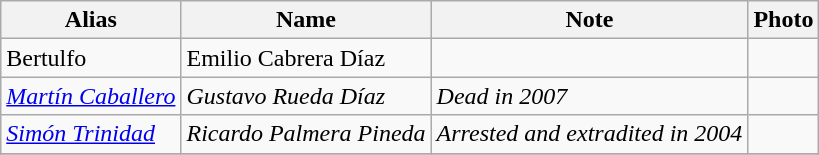<table class="wikitable">
<tr>
<th>Alias</th>
<th>Name</th>
<th>Note</th>
<th>Photo</th>
</tr>
<tr>
<td>Bertulfo</td>
<td>Emilio Cabrera Díaz</td>
<td></td>
<td></td>
</tr>
<tr>
<td><em><a href='#'>Martín Caballero</a></em></td>
<td><em>Gustavo Rueda Díaz</em></td>
<td><em>Dead in 2007</em></td>
<td></td>
</tr>
<tr>
<td><em><a href='#'>Simón Trinidad</a></em></td>
<td><em>Ricardo Palmera Pineda</em></td>
<td><em>Arrested and extradited in 2004</em></td>
<td></td>
</tr>
<tr>
</tr>
</table>
